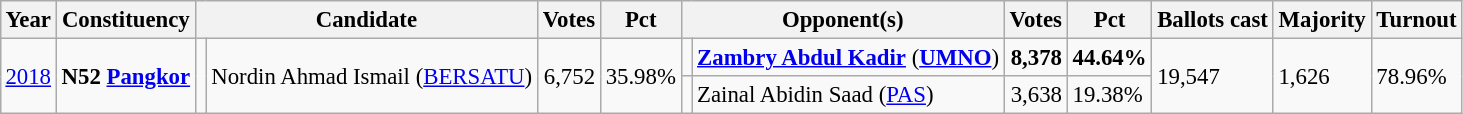<table class="wikitable" style="margin:0.5em ; font-size:95%">
<tr>
<th>Year</th>
<th>Constituency</th>
<th colspan=2>Candidate</th>
<th>Votes</th>
<th>Pct</th>
<th colspan=2>Opponent(s)</th>
<th>Votes</th>
<th>Pct</th>
<th>Ballots cast</th>
<th>Majority</th>
<th>Turnout</th>
</tr>
<tr>
<td rowspan=2><a href='#'>2018</a></td>
<td rowspan=2><strong>N52 <a href='#'>Pangkor</a></strong></td>
<td rowspan=2 ></td>
<td rowspan=2>Nordin Ahmad Ismail (<a href='#'>BERSATU</a>)</td>
<td rowspan=2 align=right>6,752</td>
<td rowspan=2>35.98%</td>
<td></td>
<td><strong><a href='#'>Zambry Abdul Kadir</a></strong> (<a href='#'><strong>UMNO</strong></a>)</td>
<td align=right><strong>8,378</strong></td>
<td><strong>44.64%</strong></td>
<td rowspan=2>19,547</td>
<td rowspan=2>1,626</td>
<td rowspan=2>78.96%</td>
</tr>
<tr>
<td></td>
<td>Zainal Abidin Saad (<a href='#'>PAS</a>)</td>
<td align=right>3,638</td>
<td>19.38%</td>
</tr>
</table>
